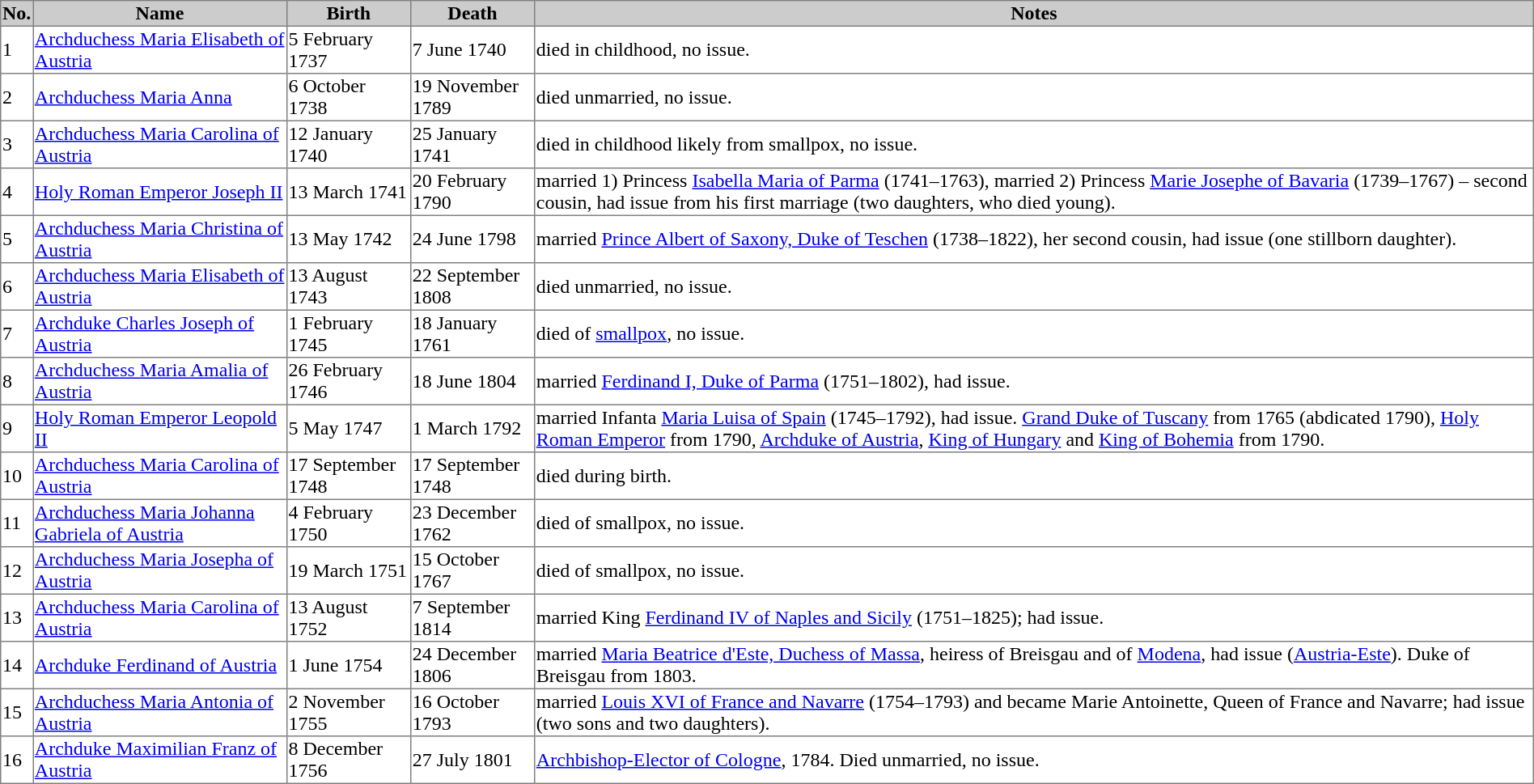<table border=1 style="border-collapse: collapse;">
<tr bgcolor=cccccc>
<th>No.</th>
<th>Name</th>
<th>Birth</th>
<th>Death</th>
<th>Notes</th>
</tr>
<tr>
<td>1</td>
<td><a href='#'>Archduchess Maria Elisabeth of Austria</a></td>
<td>5 February 1737</td>
<td>7 June 1740</td>
<td>died in childhood, no issue.</td>
</tr>
<tr>
<td>2</td>
<td><a href='#'>Archduchess Maria Anna</a></td>
<td>6 October 1738</td>
<td>19 November 1789</td>
<td>died unmarried, no issue.</td>
</tr>
<tr>
<td>3</td>
<td><a href='#'>Archduchess Maria Carolina of Austria</a></td>
<td>12 January 1740</td>
<td>25 January 1741</td>
<td>died in childhood likely from smallpox, no issue.</td>
</tr>
<tr>
<td>4</td>
<td><a href='#'>Holy Roman Emperor Joseph II</a></td>
<td>13 March 1741</td>
<td>20 February 1790</td>
<td>married 1) Princess <a href='#'>Isabella Maria of Parma</a> (1741–1763), married 2) Princess <a href='#'>Marie Josephe of Bavaria</a> (1739–1767) – second cousin, had issue from his first marriage (two daughters, who died young).</td>
</tr>
<tr>
<td>5</td>
<td><a href='#'>Archduchess Maria Christina of Austria</a></td>
<td>13 May 1742</td>
<td>24 June 1798</td>
<td>married <a href='#'>Prince Albert of Saxony, Duke of Teschen</a> (1738–1822), her second cousin, had issue (one stillborn daughter).</td>
</tr>
<tr>
<td>6</td>
<td><a href='#'>Archduchess Maria Elisabeth of Austria</a></td>
<td>13 August 1743</td>
<td>22 September 1808</td>
<td>died unmarried, no issue.</td>
</tr>
<tr>
<td>7</td>
<td><a href='#'>Archduke Charles Joseph of Austria</a></td>
<td>1 February 1745</td>
<td>18 January 1761</td>
<td>died of <a href='#'>smallpox</a>, no issue.</td>
</tr>
<tr>
<td>8</td>
<td><a href='#'>Archduchess Maria Amalia of Austria</a></td>
<td>26 February 1746</td>
<td>18 June 1804</td>
<td>married <a href='#'>Ferdinand I, Duke of Parma</a> (1751–1802), had issue.</td>
</tr>
<tr>
<td>9</td>
<td><a href='#'>Holy Roman Emperor Leopold II</a></td>
<td>5 May 1747</td>
<td>1 March 1792</td>
<td>married Infanta <a href='#'>Maria Luisa of Spain</a> (1745–1792), had issue. <a href='#'>Grand Duke of Tuscany</a> from 1765 (abdicated 1790), <a href='#'>Holy Roman Emperor</a> from 1790, <a href='#'>Archduke of Austria</a>, <a href='#'>King of Hungary</a> and <a href='#'>King of Bohemia</a> from 1790.</td>
</tr>
<tr>
<td>10</td>
<td><a href='#'>Archduchess Maria Carolina of Austria</a></td>
<td>17 September 1748</td>
<td>17 September 1748</td>
<td>died during birth.</td>
</tr>
<tr>
<td>11</td>
<td><a href='#'>Archduchess Maria Johanna Gabriela of Austria</a></td>
<td>4 February 1750</td>
<td>23 December 1762</td>
<td>died of smallpox, no issue.</td>
</tr>
<tr>
<td>12</td>
<td><a href='#'>Archduchess Maria Josepha of Austria</a></td>
<td>19 March 1751</td>
<td>15 October 1767</td>
<td>died of smallpox, no issue.</td>
</tr>
<tr>
<td>13</td>
<td><a href='#'>Archduchess Maria Carolina of Austria</a></td>
<td>13 August 1752</td>
<td>7 September 1814</td>
<td>married King <a href='#'>Ferdinand IV of Naples and Sicily</a> (1751–1825); had issue.</td>
</tr>
<tr>
<td>14</td>
<td><a href='#'>Archduke Ferdinand of Austria</a></td>
<td>1 June 1754</td>
<td>24 December 1806</td>
<td>married <a href='#'>Maria Beatrice d'Este, Duchess of Massa</a>, heiress of Breisgau and of <a href='#'>Modena</a>, had issue (<a href='#'>Austria-Este</a>). Duke of Breisgau from 1803.</td>
</tr>
<tr>
<td>15</td>
<td><a href='#'>Archduchess Maria Antonia of Austria</a></td>
<td>2 November 1755</td>
<td>16 October 1793</td>
<td>married <a href='#'>Louis XVI of France and Navarre</a> (1754–1793) and became Marie Antoinette, Queen of France and Navarre; had issue (two sons and two daughters).</td>
</tr>
<tr>
<td>16</td>
<td><a href='#'>Archduke Maximilian Franz of Austria</a></td>
<td>8 December 1756</td>
<td>27 July 1801</td>
<td><a href='#'>Archbishop-Elector of Cologne</a>, 1784. Died unmarried, no issue.</td>
</tr>
</table>
